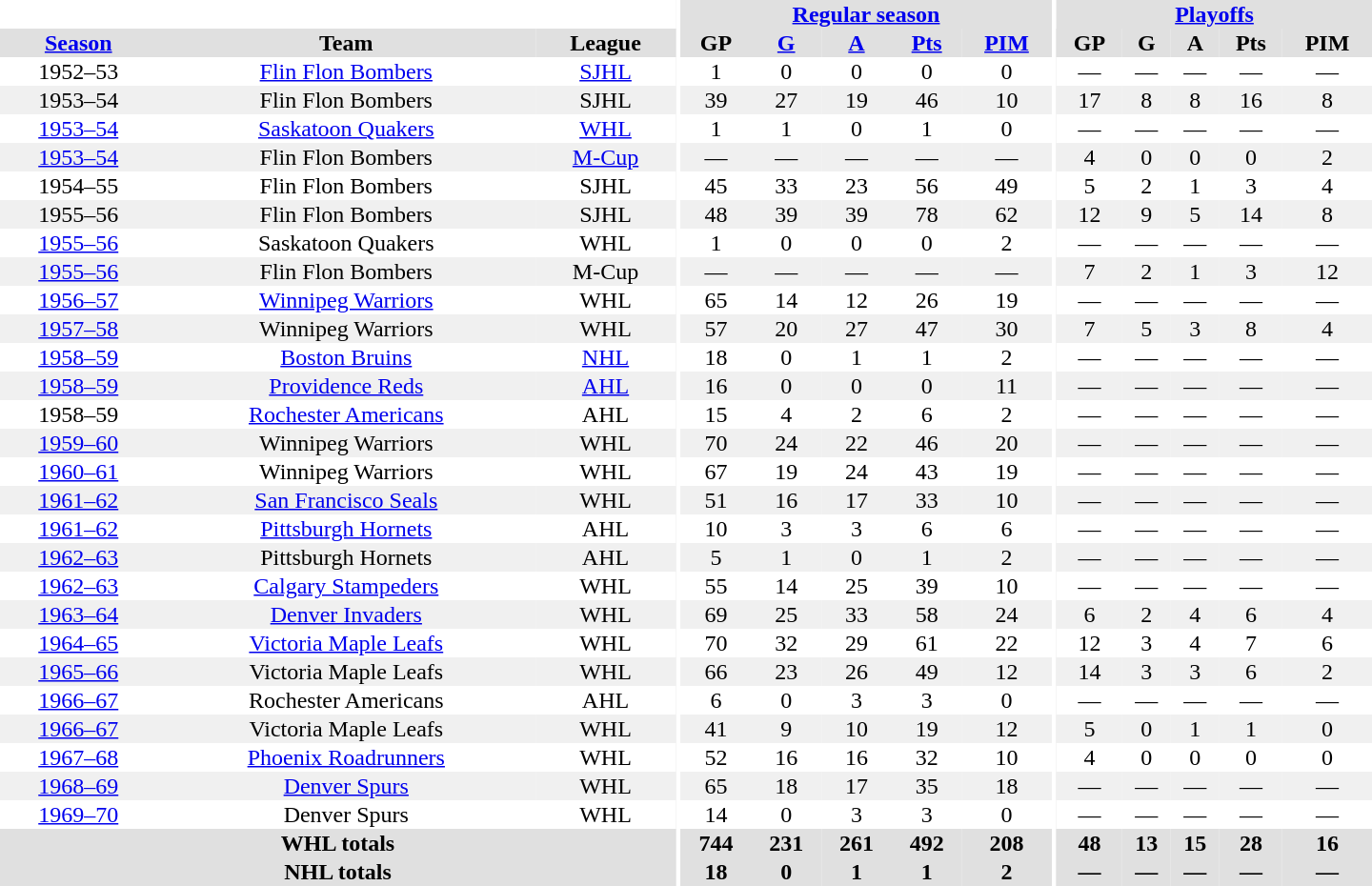<table border="0" cellpadding="1" cellspacing="0" style="text-align:center; width:60em">
<tr bgcolor="#e0e0e0">
<th colspan="3" bgcolor="#ffffff"></th>
<th rowspan="100" bgcolor="#ffffff"></th>
<th colspan="5"><a href='#'>Regular season</a></th>
<th rowspan="100" bgcolor="#ffffff"></th>
<th colspan="5"><a href='#'>Playoffs</a></th>
</tr>
<tr bgcolor="#e0e0e0">
<th><a href='#'>Season</a></th>
<th>Team</th>
<th>League</th>
<th>GP</th>
<th><a href='#'>G</a></th>
<th><a href='#'>A</a></th>
<th><a href='#'>Pts</a></th>
<th><a href='#'>PIM</a></th>
<th>GP</th>
<th>G</th>
<th>A</th>
<th>Pts</th>
<th>PIM</th>
</tr>
<tr>
<td>1952–53</td>
<td><a href='#'>Flin Flon Bombers</a></td>
<td><a href='#'>SJHL</a></td>
<td>1</td>
<td>0</td>
<td>0</td>
<td>0</td>
<td>0</td>
<td>—</td>
<td>—</td>
<td>—</td>
<td>—</td>
<td>—</td>
</tr>
<tr bgcolor="#f0f0f0">
<td>1953–54</td>
<td>Flin Flon Bombers</td>
<td>SJHL</td>
<td>39</td>
<td>27</td>
<td>19</td>
<td>46</td>
<td>10</td>
<td>17</td>
<td>8</td>
<td>8</td>
<td>16</td>
<td>8</td>
</tr>
<tr>
<td><a href='#'>1953–54</a></td>
<td><a href='#'>Saskatoon Quakers</a></td>
<td><a href='#'>WHL</a></td>
<td>1</td>
<td>1</td>
<td>0</td>
<td>1</td>
<td>0</td>
<td>—</td>
<td>—</td>
<td>—</td>
<td>—</td>
<td>—</td>
</tr>
<tr bgcolor="#f0f0f0">
<td><a href='#'>1953–54</a></td>
<td>Flin Flon Bombers</td>
<td><a href='#'>M-Cup</a></td>
<td>—</td>
<td>—</td>
<td>—</td>
<td>—</td>
<td>—</td>
<td>4</td>
<td>0</td>
<td>0</td>
<td>0</td>
<td>2</td>
</tr>
<tr>
<td>1954–55</td>
<td>Flin Flon Bombers</td>
<td>SJHL</td>
<td>45</td>
<td>33</td>
<td>23</td>
<td>56</td>
<td>49</td>
<td>5</td>
<td>2</td>
<td>1</td>
<td>3</td>
<td>4</td>
</tr>
<tr bgcolor="#f0f0f0">
<td>1955–56</td>
<td>Flin Flon Bombers</td>
<td>SJHL</td>
<td>48</td>
<td>39</td>
<td>39</td>
<td>78</td>
<td>62</td>
<td>12</td>
<td>9</td>
<td>5</td>
<td>14</td>
<td>8</td>
</tr>
<tr>
<td><a href='#'>1955–56</a></td>
<td>Saskatoon Quakers</td>
<td>WHL</td>
<td>1</td>
<td>0</td>
<td>0</td>
<td>0</td>
<td>2</td>
<td>—</td>
<td>—</td>
<td>—</td>
<td>—</td>
<td>—</td>
</tr>
<tr bgcolor="#f0f0f0">
<td><a href='#'>1955–56</a></td>
<td>Flin Flon Bombers</td>
<td>M-Cup</td>
<td>—</td>
<td>—</td>
<td>—</td>
<td>—</td>
<td>—</td>
<td>7</td>
<td>2</td>
<td>1</td>
<td>3</td>
<td>12</td>
</tr>
<tr>
<td><a href='#'>1956–57</a></td>
<td><a href='#'>Winnipeg Warriors</a></td>
<td>WHL</td>
<td>65</td>
<td>14</td>
<td>12</td>
<td>26</td>
<td>19</td>
<td>—</td>
<td>—</td>
<td>—</td>
<td>—</td>
<td>—</td>
</tr>
<tr bgcolor="#f0f0f0">
<td><a href='#'>1957–58</a></td>
<td>Winnipeg Warriors</td>
<td>WHL</td>
<td>57</td>
<td>20</td>
<td>27</td>
<td>47</td>
<td>30</td>
<td>7</td>
<td>5</td>
<td>3</td>
<td>8</td>
<td>4</td>
</tr>
<tr>
<td><a href='#'>1958–59</a></td>
<td><a href='#'>Boston Bruins</a></td>
<td><a href='#'>NHL</a></td>
<td>18</td>
<td>0</td>
<td>1</td>
<td>1</td>
<td>2</td>
<td>—</td>
<td>—</td>
<td>—</td>
<td>—</td>
<td>—</td>
</tr>
<tr bgcolor="#f0f0f0">
<td><a href='#'>1958–59</a></td>
<td><a href='#'>Providence Reds</a></td>
<td><a href='#'>AHL</a></td>
<td>16</td>
<td>0</td>
<td>0</td>
<td>0</td>
<td>11</td>
<td>—</td>
<td>—</td>
<td>—</td>
<td>—</td>
<td>—</td>
</tr>
<tr>
<td>1958–59</td>
<td><a href='#'>Rochester Americans</a></td>
<td>AHL</td>
<td>15</td>
<td>4</td>
<td>2</td>
<td>6</td>
<td>2</td>
<td>—</td>
<td>—</td>
<td>—</td>
<td>—</td>
<td>—</td>
</tr>
<tr bgcolor="#f0f0f0">
<td><a href='#'>1959–60</a></td>
<td>Winnipeg Warriors</td>
<td>WHL</td>
<td>70</td>
<td>24</td>
<td>22</td>
<td>46</td>
<td>20</td>
<td>—</td>
<td>—</td>
<td>—</td>
<td>—</td>
<td>—</td>
</tr>
<tr>
<td><a href='#'>1960–61</a></td>
<td>Winnipeg Warriors</td>
<td>WHL</td>
<td>67</td>
<td>19</td>
<td>24</td>
<td>43</td>
<td>19</td>
<td>—</td>
<td>—</td>
<td>—</td>
<td>—</td>
<td>—</td>
</tr>
<tr bgcolor="#f0f0f0">
<td><a href='#'>1961–62</a></td>
<td><a href='#'>San Francisco Seals</a></td>
<td>WHL</td>
<td>51</td>
<td>16</td>
<td>17</td>
<td>33</td>
<td>10</td>
<td>—</td>
<td>—</td>
<td>—</td>
<td>—</td>
<td>—</td>
</tr>
<tr>
<td><a href='#'>1961–62</a></td>
<td><a href='#'>Pittsburgh Hornets</a></td>
<td>AHL</td>
<td>10</td>
<td>3</td>
<td>3</td>
<td>6</td>
<td>6</td>
<td>—</td>
<td>—</td>
<td>—</td>
<td>—</td>
<td>—</td>
</tr>
<tr bgcolor="#f0f0f0">
<td><a href='#'>1962–63</a></td>
<td>Pittsburgh Hornets</td>
<td>AHL</td>
<td>5</td>
<td>1</td>
<td>0</td>
<td>1</td>
<td>2</td>
<td>—</td>
<td>—</td>
<td>—</td>
<td>—</td>
<td>—</td>
</tr>
<tr>
<td><a href='#'>1962–63</a></td>
<td><a href='#'>Calgary Stampeders</a></td>
<td>WHL</td>
<td>55</td>
<td>14</td>
<td>25</td>
<td>39</td>
<td>10</td>
<td>—</td>
<td>—</td>
<td>—</td>
<td>—</td>
<td>—</td>
</tr>
<tr bgcolor="#f0f0f0">
<td><a href='#'>1963–64</a></td>
<td><a href='#'>Denver Invaders</a></td>
<td>WHL</td>
<td>69</td>
<td>25</td>
<td>33</td>
<td>58</td>
<td>24</td>
<td>6</td>
<td>2</td>
<td>4</td>
<td>6</td>
<td>4</td>
</tr>
<tr>
<td><a href='#'>1964–65</a></td>
<td><a href='#'>Victoria Maple Leafs</a></td>
<td>WHL</td>
<td>70</td>
<td>32</td>
<td>29</td>
<td>61</td>
<td>22</td>
<td>12</td>
<td>3</td>
<td>4</td>
<td>7</td>
<td>6</td>
</tr>
<tr bgcolor="#f0f0f0">
<td><a href='#'>1965–66</a></td>
<td>Victoria Maple Leafs</td>
<td>WHL</td>
<td>66</td>
<td>23</td>
<td>26</td>
<td>49</td>
<td>12</td>
<td>14</td>
<td>3</td>
<td>3</td>
<td>6</td>
<td>2</td>
</tr>
<tr>
<td><a href='#'>1966–67</a></td>
<td>Rochester Americans</td>
<td>AHL</td>
<td>6</td>
<td>0</td>
<td>3</td>
<td>3</td>
<td>0</td>
<td>—</td>
<td>—</td>
<td>—</td>
<td>—</td>
<td>—</td>
</tr>
<tr bgcolor="#f0f0f0">
<td><a href='#'>1966–67</a></td>
<td>Victoria Maple Leafs</td>
<td>WHL</td>
<td>41</td>
<td>9</td>
<td>10</td>
<td>19</td>
<td>12</td>
<td>5</td>
<td>0</td>
<td>1</td>
<td>1</td>
<td>0</td>
</tr>
<tr>
<td><a href='#'>1967–68</a></td>
<td><a href='#'>Phoenix Roadrunners</a></td>
<td>WHL</td>
<td>52</td>
<td>16</td>
<td>16</td>
<td>32</td>
<td>10</td>
<td>4</td>
<td>0</td>
<td>0</td>
<td>0</td>
<td>0</td>
</tr>
<tr bgcolor="#f0f0f0">
<td><a href='#'>1968–69</a></td>
<td><a href='#'>Denver Spurs</a></td>
<td>WHL</td>
<td>65</td>
<td>18</td>
<td>17</td>
<td>35</td>
<td>18</td>
<td>—</td>
<td>—</td>
<td>—</td>
<td>—</td>
<td>—</td>
</tr>
<tr>
<td><a href='#'>1969–70</a></td>
<td>Denver Spurs</td>
<td>WHL</td>
<td>14</td>
<td>0</td>
<td>3</td>
<td>3</td>
<td>0</td>
<td>—</td>
<td>—</td>
<td>—</td>
<td>—</td>
<td>—</td>
</tr>
<tr bgcolor="#e0e0e0">
<th colspan="3">WHL totals</th>
<th>744</th>
<th>231</th>
<th>261</th>
<th>492</th>
<th>208</th>
<th>48</th>
<th>13</th>
<th>15</th>
<th>28</th>
<th>16</th>
</tr>
<tr bgcolor="#e0e0e0">
<th colspan="3">NHL totals</th>
<th>18</th>
<th>0</th>
<th>1</th>
<th>1</th>
<th>2</th>
<th>—</th>
<th>—</th>
<th>—</th>
<th>—</th>
<th>—</th>
</tr>
</table>
